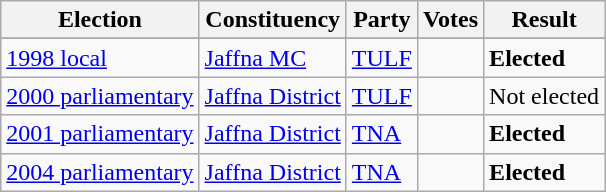<table class="wikitable" style="text-align:left;">
<tr>
<th scope=col>Election</th>
<th scope=col>Constituency</th>
<th scope=col>Party</th>
<th scope=col>Votes</th>
<th scope=col>Result</th>
</tr>
<tr>
</tr>
<tr>
<td><a href='#'>1998 local</a></td>
<td><a href='#'>Jaffna MC</a></td>
<td><a href='#'>TULF</a></td>
<td align=right></td>
<td><strong>Elected</strong></td>
</tr>
<tr>
<td><a href='#'>2000 parliamentary</a></td>
<td><a href='#'>Jaffna District</a></td>
<td><a href='#'>TULF</a></td>
<td align=right></td>
<td>Not elected</td>
</tr>
<tr>
<td><a href='#'>2001 parliamentary</a></td>
<td><a href='#'>Jaffna District</a></td>
<td><a href='#'>TNA</a></td>
<td align=right></td>
<td><strong>Elected</strong></td>
</tr>
<tr>
<td><a href='#'>2004 parliamentary</a></td>
<td><a href='#'>Jaffna District</a></td>
<td><a href='#'>TNA</a></td>
<td align=right></td>
<td><strong>Elected</strong></td>
</tr>
</table>
